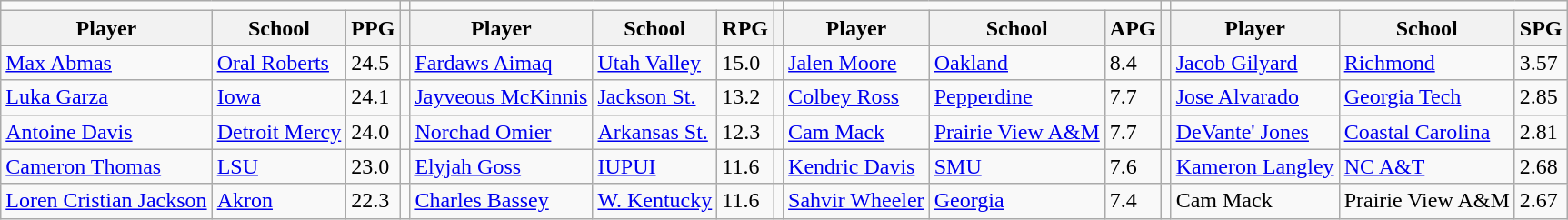<table class="wikitable" style="text-align: left;">
<tr>
<td colspan=3></td>
<td></td>
<td colspan=3></td>
<td></td>
<td colspan=3></td>
<td></td>
<td colspan=3></td>
</tr>
<tr>
<th>Player</th>
<th>School</th>
<th>PPG</th>
<th></th>
<th>Player</th>
<th>School</th>
<th>RPG</th>
<th></th>
<th>Player</th>
<th>School</th>
<th>APG</th>
<th></th>
<th>Player</th>
<th>School</th>
<th>SPG</th>
</tr>
<tr>
<td><a href='#'>Max Abmas</a></td>
<td><a href='#'>Oral Roberts</a></td>
<td>24.5</td>
<td></td>
<td><a href='#'>Fardaws Aimaq</a></td>
<td><a href='#'>Utah Valley</a></td>
<td>15.0</td>
<td></td>
<td><a href='#'>Jalen Moore</a></td>
<td><a href='#'>Oakland</a></td>
<td>8.4</td>
<td></td>
<td><a href='#'>Jacob Gilyard</a></td>
<td><a href='#'>Richmond</a></td>
<td>3.57</td>
</tr>
<tr>
<td><a href='#'>Luka Garza</a></td>
<td><a href='#'>Iowa</a></td>
<td>24.1</td>
<td></td>
<td><a href='#'>Jayveous McKinnis</a></td>
<td><a href='#'>Jackson St.</a></td>
<td>13.2</td>
<td></td>
<td><a href='#'>Colbey Ross</a></td>
<td><a href='#'>Pepperdine</a></td>
<td>7.7</td>
<td></td>
<td><a href='#'>Jose Alvarado</a></td>
<td><a href='#'>Georgia Tech</a></td>
<td>2.85</td>
</tr>
<tr>
<td><a href='#'>Antoine Davis</a></td>
<td><a href='#'>Detroit Mercy</a></td>
<td>24.0</td>
<td></td>
<td><a href='#'>Norchad Omier</a></td>
<td><a href='#'>Arkansas St.</a></td>
<td>12.3</td>
<td></td>
<td><a href='#'>Cam Mack</a></td>
<td><a href='#'>Prairie View A&M</a></td>
<td>7.7</td>
<td></td>
<td><a href='#'>DeVante' Jones</a></td>
<td><a href='#'>Coastal Carolina</a></td>
<td>2.81</td>
</tr>
<tr>
<td><a href='#'>Cameron Thomas</a></td>
<td><a href='#'>LSU</a></td>
<td>23.0</td>
<td></td>
<td><a href='#'>Elyjah Goss</a></td>
<td><a href='#'>IUPUI</a></td>
<td>11.6</td>
<td></td>
<td><a href='#'>Kendric Davis</a></td>
<td><a href='#'>SMU</a></td>
<td>7.6</td>
<td></td>
<td><a href='#'>Kameron Langley</a></td>
<td><a href='#'>NC A&T</a></td>
<td>2.68</td>
</tr>
<tr>
<td><a href='#'>Loren Cristian Jackson</a></td>
<td><a href='#'>Akron</a></td>
<td>22.3</td>
<td></td>
<td><a href='#'>Charles Bassey</a></td>
<td><a href='#'>W. Kentucky</a></td>
<td>11.6</td>
<td></td>
<td><a href='#'>Sahvir Wheeler</a></td>
<td><a href='#'>Georgia</a></td>
<td>7.4</td>
<td></td>
<td>Cam Mack</td>
<td>Prairie View A&M</td>
<td>2.67</td>
</tr>
</table>
